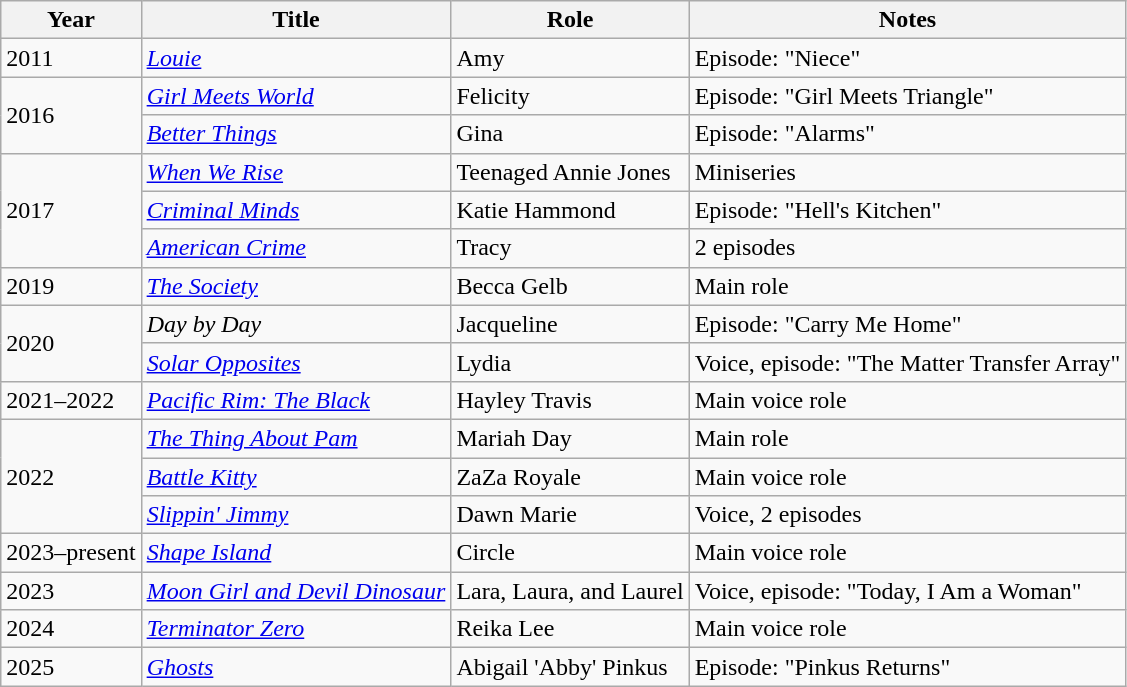<table class="wikitable plainrowheaders sortable">
<tr>
<th scope="col">Year</th>
<th scope="col">Title</th>
<th scope="col">Role</th>
<th scope="col" class="unsortable">Notes</th>
</tr>
<tr>
<td>2011</td>
<td><em><a href='#'>Louie</a></em></td>
<td>Amy</td>
<td>Episode: "Niece"</td>
</tr>
<tr>
<td rowspan="2">2016</td>
<td><em><a href='#'>Girl Meets World</a></em></td>
<td>Felicity</td>
<td>Episode: "Girl Meets Triangle"</td>
</tr>
<tr>
<td><em><a href='#'>Better Things</a></em></td>
<td>Gina</td>
<td>Episode: "Alarms"</td>
</tr>
<tr>
<td rowspan="3">2017</td>
<td><em><a href='#'>When We Rise</a></em></td>
<td>Teenaged Annie Jones</td>
<td>Miniseries</td>
</tr>
<tr>
<td><em><a href='#'>Criminal Minds</a></em></td>
<td>Katie Hammond</td>
<td>Episode: "Hell's Kitchen"</td>
</tr>
<tr>
<td><em><a href='#'>American Crime</a></em></td>
<td>Tracy</td>
<td>2 episodes</td>
</tr>
<tr>
<td>2019</td>
<td><em><a href='#'>The Society</a></em></td>
<td>Becca Gelb</td>
<td>Main role</td>
</tr>
<tr>
<td rowspan="2">2020</td>
<td><em>Day by Day</em></td>
<td>Jacqueline</td>
<td>Episode: "Carry Me Home"</td>
</tr>
<tr>
<td><em><a href='#'>Solar Opposites</a></em></td>
<td>Lydia</td>
<td>Voice, episode: "The Matter Transfer Array"</td>
</tr>
<tr>
<td>2021–2022</td>
<td><em><a href='#'>Pacific Rim: The Black</a></em></td>
<td>Hayley Travis</td>
<td>Main voice role</td>
</tr>
<tr>
<td rowspan="3">2022</td>
<td><em><a href='#'>The Thing About Pam</a></em></td>
<td>Mariah Day</td>
<td>Main role</td>
</tr>
<tr>
<td><em><a href='#'>Battle Kitty</a></em></td>
<td>ZaZa Royale</td>
<td>Main voice role</td>
</tr>
<tr>
<td><em><a href='#'>Slippin' Jimmy</a></em></td>
<td>Dawn Marie</td>
<td>Voice, 2 episodes</td>
</tr>
<tr>
<td>2023–present</td>
<td><em><a href='#'>Shape Island</a></em></td>
<td>Circle</td>
<td>Main voice role</td>
</tr>
<tr>
<td>2023</td>
<td><em><a href='#'>Moon Girl and Devil Dinosaur</a></em></td>
<td>Lara, Laura, and Laurel</td>
<td>Voice, episode: "Today, I Am a Woman"</td>
</tr>
<tr>
<td>2024</td>
<td><em><a href='#'>Terminator Zero</a></em></td>
<td>Reika Lee</td>
<td>Main voice role</td>
</tr>
<tr>
<td>2025</td>
<td><em><a href='#'>Ghosts</a></em></td>
<td>Abigail 'Abby' Pinkus</td>
<td>Episode: "Pinkus Returns"</td>
</tr>
</table>
